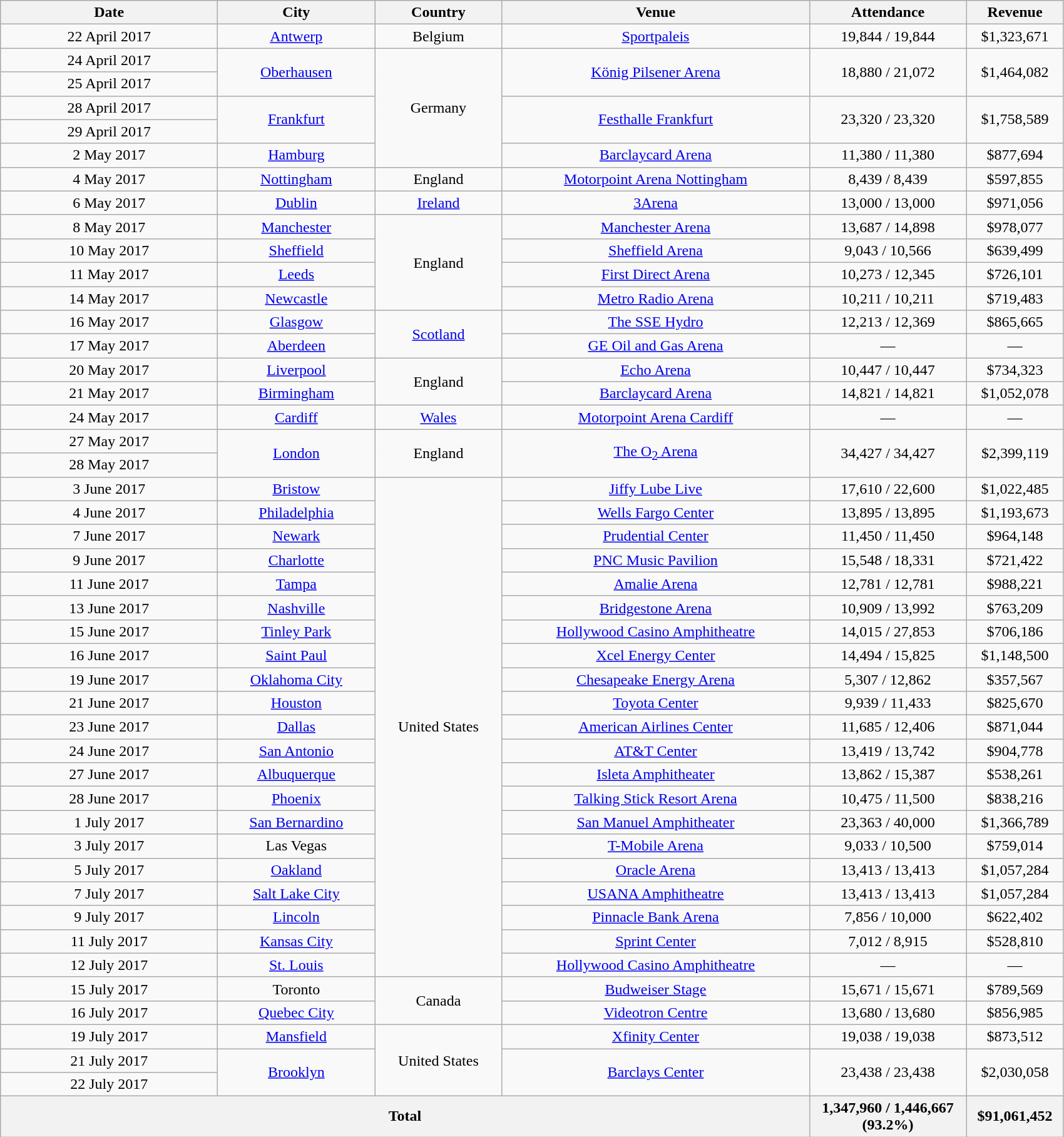<table class="wikitable plainrowheaders" style="text-align:center;">
<tr>
<th scope="col" style="width:14em;">Date</th>
<th scope="col" style="width:10em;">City</th>
<th scope="col" style="width:08em;">Country</th>
<th scope="col" style="width:20em;">Venue</th>
<th scope="col" style="width:10em;">Attendance</th>
<th scope="col" style="width:06em;">Revenue</th>
</tr>
<tr>
<td>22 April 2017</td>
<td><a href='#'>Antwerp</a></td>
<td>Belgium</td>
<td><a href='#'>Sportpaleis</a></td>
<td>19,844 / 19,844</td>
<td>$1,323,671</td>
</tr>
<tr>
<td>24 April 2017</td>
<td rowspan="2"><a href='#'>Oberhausen</a></td>
<td rowspan="5">Germany</td>
<td rowspan="2"><a href='#'>König Pilsener Arena</a></td>
<td rowspan="2">18,880 / 21,072</td>
<td rowspan="2">$1,464,082</td>
</tr>
<tr>
<td>25 April 2017</td>
</tr>
<tr>
<td>28 April 2017</td>
<td rowspan="2"><a href='#'>Frankfurt</a></td>
<td rowspan="2"><a href='#'>Festhalle Frankfurt</a></td>
<td rowspan="2">23,320 / 23,320</td>
<td rowspan="2">$1,758,589</td>
</tr>
<tr>
<td>29 April 2017</td>
</tr>
<tr>
<td>2 May 2017</td>
<td><a href='#'>Hamburg</a></td>
<td><a href='#'>Barclaycard Arena</a></td>
<td>11,380 / 11,380</td>
<td>$877,694</td>
</tr>
<tr>
<td>4 May 2017</td>
<td><a href='#'>Nottingham</a></td>
<td>England</td>
<td><a href='#'>Motorpoint Arena Nottingham</a></td>
<td>8,439 / 8,439</td>
<td>$597,855</td>
</tr>
<tr>
<td>6 May 2017</td>
<td><a href='#'>Dublin</a></td>
<td><a href='#'>Ireland</a></td>
<td><a href='#'>3Arena</a></td>
<td>13,000 / 13,000</td>
<td>$971,056</td>
</tr>
<tr>
<td>8 May 2017</td>
<td><a href='#'>Manchester</a></td>
<td rowspan="4">England</td>
<td><a href='#'>Manchester Arena</a></td>
<td>13,687 / 14,898</td>
<td>$978,077</td>
</tr>
<tr>
<td>10 May 2017</td>
<td><a href='#'>Sheffield</a></td>
<td><a href='#'>Sheffield Arena</a></td>
<td>9,043 / 10,566</td>
<td>$639,499</td>
</tr>
<tr>
<td>11 May 2017</td>
<td><a href='#'>Leeds</a></td>
<td><a href='#'>First Direct Arena</a></td>
<td>10,273 / 12,345</td>
<td>$726,101</td>
</tr>
<tr>
<td>14 May 2017</td>
<td><a href='#'>Newcastle</a></td>
<td><a href='#'>Metro Radio Arena</a></td>
<td>10,211 / 10,211</td>
<td>$719,483</td>
</tr>
<tr>
<td>16 May 2017</td>
<td><a href='#'>Glasgow</a></td>
<td rowspan="2"><a href='#'>Scotland</a></td>
<td><a href='#'>The SSE Hydro</a></td>
<td>12,213 / 12,369</td>
<td>$865,665</td>
</tr>
<tr>
<td>17 May 2017</td>
<td><a href='#'>Aberdeen</a></td>
<td><a href='#'>GE Oil and Gas Arena</a></td>
<td>—</td>
<td>—</td>
</tr>
<tr>
<td>20 May 2017</td>
<td><a href='#'>Liverpool</a></td>
<td rowspan="2">England</td>
<td><a href='#'>Echo Arena</a></td>
<td>10,447 / 10,447</td>
<td>$734,323</td>
</tr>
<tr>
<td>21 May 2017</td>
<td><a href='#'>Birmingham</a></td>
<td><a href='#'>Barclaycard Arena</a></td>
<td>14,821 / 14,821</td>
<td>$1,052,078</td>
</tr>
<tr>
<td>24 May 2017</td>
<td><a href='#'>Cardiff</a></td>
<td><a href='#'>Wales</a></td>
<td><a href='#'>Motorpoint Arena Cardiff</a></td>
<td>—</td>
<td>—</td>
</tr>
<tr>
<td>27 May 2017</td>
<td rowspan="2"><a href='#'>London</a></td>
<td rowspan="2">England</td>
<td rowspan="2"><a href='#'>The O<sub>2</sub> Arena</a></td>
<td rowspan="2">34,427 / 34,427</td>
<td rowspan="2">$2,399,119</td>
</tr>
<tr>
<td>28 May 2017</td>
</tr>
<tr>
<td>3 June 2017</td>
<td><a href='#'>Bristow</a></td>
<td rowspan="21">United States</td>
<td><a href='#'>Jiffy Lube Live</a></td>
<td>17,610 / 22,600</td>
<td>$1,022,485</td>
</tr>
<tr>
<td>4 June 2017</td>
<td><a href='#'>Philadelphia</a></td>
<td><a href='#'>Wells Fargo Center</a></td>
<td>13,895 / 13,895</td>
<td>$1,193,673</td>
</tr>
<tr>
<td>7 June 2017</td>
<td><a href='#'>Newark</a></td>
<td><a href='#'>Prudential Center</a></td>
<td>11,450 / 11,450</td>
<td>$964,148</td>
</tr>
<tr>
<td>9 June 2017</td>
<td><a href='#'>Charlotte</a></td>
<td><a href='#'>PNC Music Pavilion</a></td>
<td>15,548 / 18,331</td>
<td>$721,422</td>
</tr>
<tr>
<td>11 June 2017</td>
<td><a href='#'>Tampa</a></td>
<td><a href='#'>Amalie Arena</a></td>
<td>12,781 / 12,781</td>
<td>$988,221</td>
</tr>
<tr>
<td>13 June 2017</td>
<td><a href='#'>Nashville</a></td>
<td><a href='#'>Bridgestone Arena</a></td>
<td>10,909 / 13,992</td>
<td>$763,209</td>
</tr>
<tr>
<td>15 June 2017</td>
<td><a href='#'>Tinley Park</a></td>
<td><a href='#'>Hollywood Casino Amphitheatre</a></td>
<td>14,015 / 27,853</td>
<td>$706,186</td>
</tr>
<tr>
<td>16 June 2017</td>
<td><a href='#'>Saint Paul</a></td>
<td><a href='#'>Xcel Energy Center</a></td>
<td>14,494 / 15,825</td>
<td>$1,148,500</td>
</tr>
<tr>
<td>19 June 2017</td>
<td><a href='#'>Oklahoma City</a></td>
<td><a href='#'>Chesapeake Energy Arena</a></td>
<td>5,307 / 12,862</td>
<td>$357,567</td>
</tr>
<tr>
<td>21 June 2017</td>
<td><a href='#'>Houston</a></td>
<td><a href='#'>Toyota Center</a></td>
<td>9,939 / 11,433</td>
<td>$825,670</td>
</tr>
<tr>
<td>23 June 2017</td>
<td><a href='#'>Dallas</a></td>
<td><a href='#'>American Airlines Center</a></td>
<td>11,685 / 12,406</td>
<td>$871,044</td>
</tr>
<tr>
<td>24 June 2017</td>
<td><a href='#'>San Antonio</a></td>
<td><a href='#'>AT&T Center</a></td>
<td>13,419 / 13,742</td>
<td>$904,778</td>
</tr>
<tr>
<td>27 June 2017</td>
<td><a href='#'>Albuquerque</a></td>
<td><a href='#'>Isleta Amphitheater</a></td>
<td>13,862 / 15,387</td>
<td>$538,261</td>
</tr>
<tr>
<td>28 June 2017</td>
<td><a href='#'>Phoenix</a></td>
<td><a href='#'>Talking Stick Resort Arena</a></td>
<td>10,475 / 11,500</td>
<td>$838,216</td>
</tr>
<tr>
<td>1 July 2017</td>
<td><a href='#'>San Bernardino</a></td>
<td><a href='#'>San Manuel Amphitheater</a></td>
<td>23,363 / 40,000</td>
<td>$1,366,789</td>
</tr>
<tr>
<td>3 July 2017</td>
<td>Las Vegas</td>
<td><a href='#'>T-Mobile Arena</a></td>
<td>9,033 / 10,500</td>
<td>$759,014</td>
</tr>
<tr>
<td>5 July 2017</td>
<td><a href='#'>Oakland</a></td>
<td><a href='#'>Oracle Arena</a></td>
<td>13,413 / 13,413</td>
<td>$1,057,284</td>
</tr>
<tr>
<td>7 July 2017</td>
<td><a href='#'>Salt Lake City</a></td>
<td><a href='#'>USANA Amphitheatre</a></td>
<td>13,413 / 13,413</td>
<td>$1,057,284</td>
</tr>
<tr>
<td>9 July 2017</td>
<td><a href='#'>Lincoln</a></td>
<td><a href='#'>Pinnacle Bank Arena</a></td>
<td>7,856 / 10,000</td>
<td>$622,402</td>
</tr>
<tr>
<td>11 July 2017</td>
<td><a href='#'>Kansas City</a></td>
<td><a href='#'>Sprint Center</a></td>
<td>7,012 / 8,915</td>
<td>$528,810</td>
</tr>
<tr>
<td>12 July 2017</td>
<td><a href='#'>St. Louis</a></td>
<td><a href='#'>Hollywood Casino Amphitheatre</a></td>
<td>—</td>
<td>—</td>
</tr>
<tr>
<td>15 July 2017</td>
<td>Toronto</td>
<td rowspan="2">Canada</td>
<td><a href='#'>Budweiser Stage</a></td>
<td>15,671 / 15,671</td>
<td>$789,569</td>
</tr>
<tr>
<td>16 July 2017</td>
<td><a href='#'>Quebec City</a></td>
<td><a href='#'>Videotron Centre</a></td>
<td>13,680 / 13,680</td>
<td>$856,985</td>
</tr>
<tr>
<td>19 July 2017</td>
<td><a href='#'>Mansfield</a></td>
<td rowspan="3">United States</td>
<td><a href='#'>Xfinity Center</a></td>
<td>19,038 / 19,038</td>
<td>$873,512</td>
</tr>
<tr>
<td>21 July 2017</td>
<td rowspan="2"><a href='#'>Brooklyn</a></td>
<td rowspan="2"><a href='#'>Barclays Center</a></td>
<td rowspan="2">23,438 / 23,438</td>
<td rowspan="2">$2,030,058</td>
</tr>
<tr>
<td>22 July 2017</td>
</tr>
<tr>
<th colspan="4">Total</th>
<th>1,347,960 / 1,446,667 (93.2%)</th>
<th>$91,061,452</th>
</tr>
</table>
